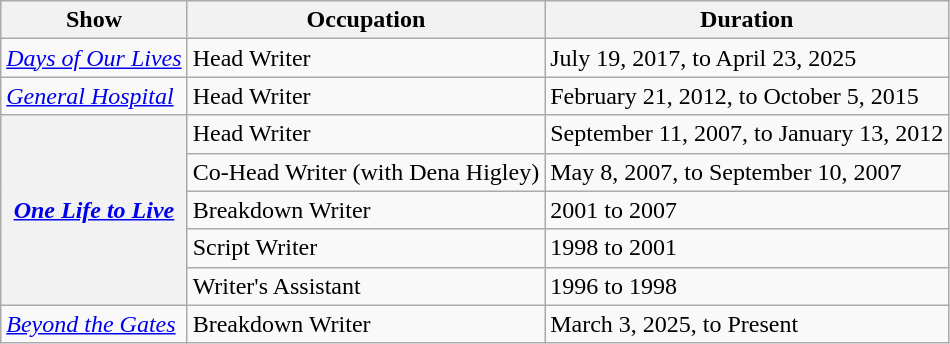<table class="wikitable sortable">
<tr>
<th>Show</th>
<th>Occupation</th>
<th>Duration</th>
</tr>
<tr>
<td><em><a href='#'>Days of Our Lives</a></em></td>
<td>Head Writer</td>
<td>July 19, 2017, to April 23, 2025</td>
</tr>
<tr>
<td><em><a href='#'>General Hospital</a></em></td>
<td>Head Writer</td>
<td>February 21, 2012, to October 5, 2015</td>
</tr>
<tr>
<th scope=row rowspan=5><em><a href='#'>One Life to Live</a></em></th>
<td>Head Writer</td>
<td>September 11, 2007, to January 13, 2012</td>
</tr>
<tr>
<td>Co-Head Writer (with Dena Higley)</td>
<td>May 8, 2007, to September 10, 2007</td>
</tr>
<tr>
<td>Breakdown Writer</td>
<td>2001 to 2007</td>
</tr>
<tr>
<td>Script Writer</td>
<td>1998 to 2001</td>
</tr>
<tr>
<td>Writer's Assistant</td>
<td>1996 to 1998</td>
</tr>
<tr>
<td><em><a href='#'>Beyond the Gates</a></em></td>
<td>Breakdown Writer</td>
<td>March 3, 2025, to Present</td>
</tr>
</table>
